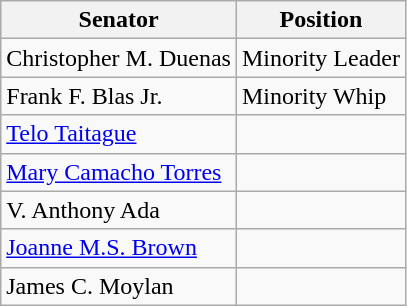<table class="wikitable">
<tr>
<th>Senator</th>
<th>Position</th>
</tr>
<tr>
<td>Christopher M. Duenas</td>
<td>Minority Leader</td>
</tr>
<tr>
<td>Frank F. Blas Jr.</td>
<td>Minority Whip</td>
</tr>
<tr>
<td><a href='#'>Telo Taitague</a></td>
<td></td>
</tr>
<tr>
<td><a href='#'>Mary Camacho Torres</a></td>
<td></td>
</tr>
<tr>
<td>V. Anthony Ada</td>
<td></td>
</tr>
<tr>
<td><a href='#'>Joanne M.S. Brown</a></td>
<td></td>
</tr>
<tr>
<td>James C. Moylan</td>
<td></td>
</tr>
</table>
